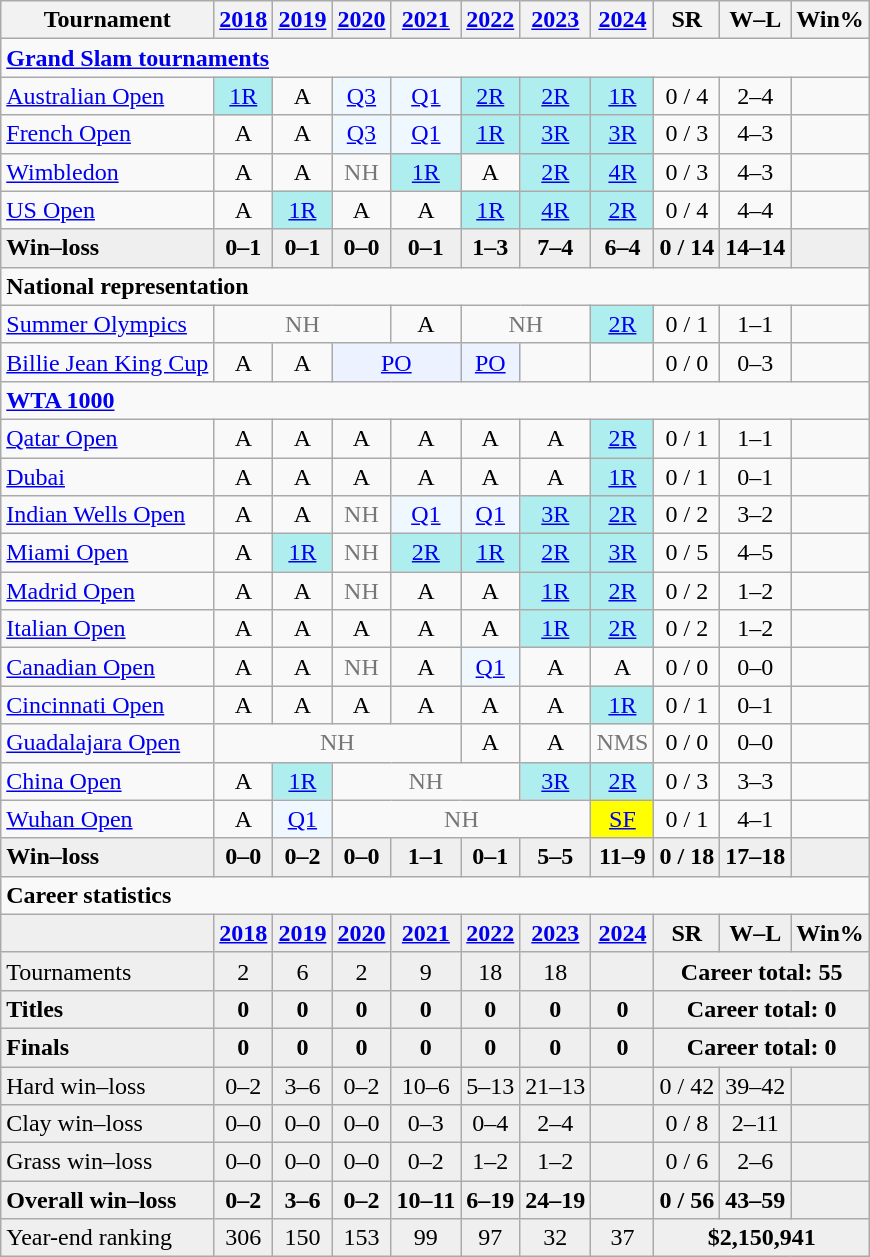<table class=wikitable style=text-align:center>
<tr>
<th>Tournament</th>
<th><a href='#'>2018</a></th>
<th><a href='#'>2019</a></th>
<th><a href='#'>2020</a></th>
<th><a href='#'>2021</a></th>
<th><a href='#'>2022</a></th>
<th><a href='#'>2023</a></th>
<th><a href='#'>2024</a></th>
<th>SR</th>
<th>W–L</th>
<th>Win%</th>
</tr>
<tr>
<td colspan="11" style=text-align:left><strong><a href='#'>Grand Slam tournaments</a></strong></td>
</tr>
<tr>
<td style=text-align:left><a href='#'>Australian Open</a></td>
<td style=background:#afeeee><a href='#'>1R</a></td>
<td>A</td>
<td style=background:#f0f8ff><a href='#'>Q3</a></td>
<td style=background:#f0f8ff><a href='#'>Q1</a></td>
<td style=background:#afeeee><a href='#'>2R</a></td>
<td style=background:#afeeee><a href='#'>2R</a></td>
<td style=background:#afeeee><a href='#'>1R</a></td>
<td>0 / 4</td>
<td>2–4</td>
<td></td>
</tr>
<tr>
<td style=text-align:left><a href='#'>French Open</a></td>
<td>A</td>
<td>A</td>
<td style=background:#f0f8ff><a href='#'>Q3</a></td>
<td style=background:#f0f8ff><a href='#'>Q1</a></td>
<td style=background:#afeeee><a href='#'>1R</a></td>
<td style=background:#afeeee><a href='#'>3R</a></td>
<td style=background:#afeeee><a href='#'>3R</a></td>
<td>0 / 3</td>
<td>4–3</td>
<td></td>
</tr>
<tr>
<td style=text-align:left><a href='#'>Wimbledon</a></td>
<td>A</td>
<td>A</td>
<td style=color:#767676>NH</td>
<td style=background:#afeeee><a href='#'>1R</a></td>
<td>A</td>
<td style=background:#afeeee><a href='#'>2R</a></td>
<td style=background:#afeeee><a href='#'>4R</a></td>
<td>0 / 3</td>
<td>4–3</td>
<td></td>
</tr>
<tr>
<td style=text-align:left><a href='#'>US Open</a></td>
<td>A</td>
<td style=background:#afeeee><a href='#'>1R</a></td>
<td>A</td>
<td>A</td>
<td style=background:#afeeee><a href='#'>1R</a></td>
<td style=background:#afeeee><a href='#'>4R</a></td>
<td style=background:#afeeee><a href='#'>2R</a></td>
<td>0 / 4</td>
<td>4–4</td>
<td></td>
</tr>
<tr style=background:#efefef;font-weight:bold>
<td style=text-align:left>Win–loss</td>
<td>0–1</td>
<td>0–1</td>
<td>0–0</td>
<td>0–1</td>
<td>1–3</td>
<td>7–4</td>
<td>6–4</td>
<td>0 / 14</td>
<td>14–14</td>
<td></td>
</tr>
<tr>
<td colspan="11" align=left><strong>National representation</strong></td>
</tr>
<tr>
<td style=text-align:left><a href='#'>Summer Olympics</a></td>
<td colspan="3" style="color:#767676">NH</td>
<td>A</td>
<td colspan="2" style="color:#767676">NH</td>
<td style=background:#afeeee><a href='#'>2R</a></td>
<td>0 / 1</td>
<td>1–1</td>
<td></td>
</tr>
<tr>
<td align=left><a href='#'>Billie Jean King Cup</a></td>
<td>A</td>
<td>A</td>
<td colspan="2" bgcolor=ecf2ff><a href='#'>PO</a></td>
<td bgcolor=ecf2ff><a href='#'>PO</a></td>
<td></td>
<td></td>
<td>0 / 0</td>
<td>0–3</td>
<td></td>
</tr>
<tr>
<td colspan="11" style=text-align:left><strong><a href='#'>WTA 1000</a></strong></td>
</tr>
<tr>
<td style=text-align:left><a href='#'>Qatar Open</a></td>
<td>A</td>
<td>A</td>
<td>A</td>
<td>A</td>
<td>A</td>
<td>A</td>
<td style=background:#afeeee><a href='#'>2R</a></td>
<td>0 / 1</td>
<td>1–1</td>
<td></td>
</tr>
<tr>
<td style=text-align:left><a href='#'>Dubai</a></td>
<td>A</td>
<td>A</td>
<td>A</td>
<td>A</td>
<td>A</td>
<td>A</td>
<td style=background:#afeeee><a href='#'>1R</a></td>
<td>0 / 1</td>
<td>0–1</td>
<td></td>
</tr>
<tr>
<td style=text-align:left><a href='#'>Indian Wells Open</a></td>
<td>A</td>
<td>A</td>
<td style=color:#767676>NH</td>
<td style=background:#f0f8ff><a href='#'>Q1</a></td>
<td style=background:#f0f8ff><a href='#'>Q1</a></td>
<td style=background:#afeeee><a href='#'>3R</a></td>
<td style=background:#afeeee><a href='#'>2R</a></td>
<td>0 / 2</td>
<td>3–2</td>
<td></td>
</tr>
<tr>
<td style=text-align:left><a href='#'>Miami Open</a></td>
<td>A</td>
<td style=background:#afeeee><a href='#'>1R</a></td>
<td style=color:#767676>NH</td>
<td style=background:#afeeee><a href='#'>2R</a></td>
<td style=background:#afeeee><a href='#'>1R</a></td>
<td style=background:#afeeee><a href='#'>2R</a></td>
<td style=background:#afeeee><a href='#'>3R</a></td>
<td>0 / 5</td>
<td>4–5</td>
<td></td>
</tr>
<tr>
<td style=text-align:left><a href='#'>Madrid Open</a></td>
<td>A</td>
<td>A</td>
<td style=color:#767676>NH</td>
<td>A</td>
<td>A</td>
<td style=background:#afeeee><a href='#'>1R</a></td>
<td style=background:#afeeee><a href='#'>2R</a></td>
<td>0 / 2</td>
<td>1–2</td>
<td></td>
</tr>
<tr>
<td style=text-align:left><a href='#'>Italian Open</a></td>
<td>A</td>
<td>A</td>
<td>A</td>
<td>A</td>
<td>A</td>
<td style=background:#afeeee><a href='#'>1R</a></td>
<td style=background:#afeeee><a href='#'>2R</a></td>
<td>0 / 2</td>
<td>1–2</td>
<td></td>
</tr>
<tr>
<td style=text-align:left><a href='#'>Canadian Open</a></td>
<td>A</td>
<td>A</td>
<td style=color:#767676>NH</td>
<td>A</td>
<td style=background:#f0f8ff><a href='#'>Q1</a></td>
<td>A</td>
<td>A</td>
<td>0 / 0</td>
<td>0–0</td>
<td></td>
</tr>
<tr>
<td style=text-align:left><a href='#'>Cincinnati Open</a></td>
<td>A</td>
<td>A</td>
<td>A</td>
<td>A</td>
<td>A</td>
<td>A</td>
<td style=background:#afeeee><a href='#'>1R</a></td>
<td>0 / 1</td>
<td>0–1</td>
<td></td>
</tr>
<tr>
<td style=text-align:left><a href='#'>Guadalajara Open</a></td>
<td colspan="4" style="color:#767676">NH</td>
<td>A</td>
<td>A</td>
<td style="color:#767676">NMS</td>
<td>0 / 0</td>
<td>0–0</td>
<td></td>
</tr>
<tr>
<td style=text-align:left><a href='#'>China Open</a></td>
<td>A</td>
<td style=background:#afeeee><a href='#'>1R</a></td>
<td colspan="3" style="color:#767676">NH</td>
<td style=background:#afeeee><a href='#'>3R</a></td>
<td style=background:#afeeee><a href='#'>2R</a></td>
<td>0 / 3</td>
<td>3–3</td>
<td></td>
</tr>
<tr>
<td style=text-align:left><a href='#'>Wuhan Open</a></td>
<td>A</td>
<td style=background:#f0f8ff><a href='#'>Q1</a></td>
<td colspan="4" style="color:#767676">NH</td>
<td style=background:yellow><a href='#'>SF</a></td>
<td>0 / 1</td>
<td>4–1</td>
<td></td>
</tr>
<tr style="background:#efefef;font-weight:bold">
<td align=left>Win–loss</td>
<td>0–0</td>
<td>0–2</td>
<td>0–0</td>
<td>1–1</td>
<td>0–1</td>
<td>5–5</td>
<td>11–9</td>
<td>0 / 18</td>
<td>17–18</td>
<td></td>
</tr>
<tr>
<td colspan="11" style=text-align:left><strong>Career statistics</strong></td>
</tr>
<tr style="background:#efefef;font-weight:bold">
<td></td>
<td><a href='#'>2018</a></td>
<td><a href='#'>2019</a></td>
<td><a href='#'>2020</a></td>
<td><a href='#'>2021</a></td>
<td><a href='#'>2022</a></td>
<td><a href='#'>2023</a></td>
<td><a href='#'>2024</a></td>
<td>SR</td>
<td>W–L</td>
<td>Win%</td>
</tr>
<tr style="background:#efefef">
<td style="text-align:left">Tournaments</td>
<td>2</td>
<td>6</td>
<td>2</td>
<td>9</td>
<td>18</td>
<td>18</td>
<td></td>
<td colspan="3"><strong>Career total: 55</strong></td>
</tr>
<tr style="background:#efefef;font-weight:bold">
<td align=left>Titles</td>
<td>0</td>
<td>0</td>
<td>0</td>
<td>0</td>
<td>0</td>
<td>0</td>
<td>0</td>
<td colspan="3">Career total: 0</td>
</tr>
<tr style="background:#efefef;font-weight:bold">
<td align=left>Finals</td>
<td>0</td>
<td>0</td>
<td>0</td>
<td>0</td>
<td>0</td>
<td>0</td>
<td>0</td>
<td colspan="3">Career total: 0</td>
</tr>
<tr bgcolor=efefef>
<td style="text-align:left">Hard win–loss</td>
<td>0–2</td>
<td>3–6</td>
<td>0–2</td>
<td>10–6</td>
<td>5–13</td>
<td>21–13</td>
<td></td>
<td>0 / 42</td>
<td>39–42</td>
<td></td>
</tr>
<tr bgcolor=efefef>
<td style="text-align:left">Clay win–loss</td>
<td>0–0</td>
<td>0–0</td>
<td>0–0</td>
<td>0–3</td>
<td>0–4</td>
<td>2–4</td>
<td></td>
<td>0 / 8</td>
<td>2–11</td>
<td></td>
</tr>
<tr bgcolor=efefef>
<td style="text-align:left">Grass win–loss</td>
<td>0–0</td>
<td>0–0</td>
<td>0–0</td>
<td>0–2</td>
<td>1–2</td>
<td>1–2</td>
<td></td>
<td>0 / 6</td>
<td>2–6</td>
<td></td>
</tr>
<tr style="background:#efefef;font-weight:bold">
<td style="text-align:left">Overall win–loss</td>
<td>0–2</td>
<td>3–6</td>
<td>0–2</td>
<td>10–11</td>
<td>6–19</td>
<td>24–19</td>
<td></td>
<td>0 / 56</td>
<td>43–59</td>
<td></td>
</tr>
<tr style="background:#efefef">
<td style="text-align:left">Year-end ranking</td>
<td>306</td>
<td>150</td>
<td>153</td>
<td>99</td>
<td>97</td>
<td>32</td>
<td>37</td>
<td colspan="3"><strong>$2,150,941</strong></td>
</tr>
</table>
